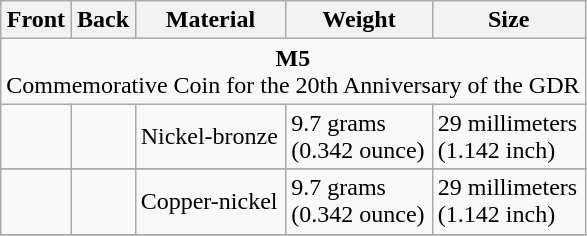<table class="wikitable">
<tr>
<th>Front</th>
<th>Back</th>
<th>Material</th>
<th>Weight</th>
<th>Size</th>
</tr>
<tr>
<td colspan="5" style="text-align:center;"><strong>M5</strong><br>Commemorative Coin for the 20th Anniversary of the GDR</td>
</tr>
<tr>
<td></td>
<td></td>
<td>Nickel-bronze</td>
<td>9.7 grams<br>(0.342 ounce)</td>
<td>29 millimeters<br>(1.142 inch)</td>
</tr>
<tr>
</tr>
<tr>
<td></td>
<td></td>
<td>Copper-nickel</td>
<td>9.7 grams<br>(0.342 ounce)</td>
<td>29 millimeters<br>(1.142 inch)</td>
</tr>
<tr>
</tr>
</table>
